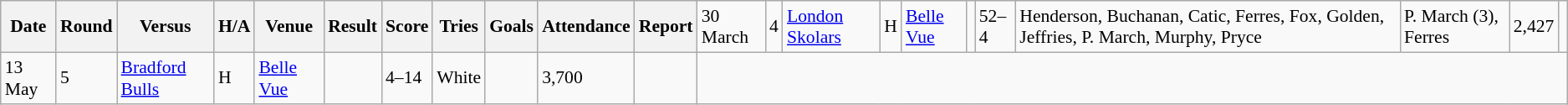<table class="wikitable defaultleft col2center col4center col7center col10right" style="font-size:90%;">
<tr>
<th>Date</th>
<th>Round</th>
<th>Versus</th>
<th>H/A</th>
<th>Venue</th>
<th>Result</th>
<th>Score</th>
<th>Tries</th>
<th>Goals</th>
<th>Attendance</th>
<th>Report</th>
<td>30 March</td>
<td>4</td>
<td> <a href='#'>London Skolars</a></td>
<td>H</td>
<td><a href='#'>Belle Vue</a></td>
<td></td>
<td>52–4</td>
<td>Henderson, Buchanan, Catic, Ferres, Fox, Golden, Jeffries, P. March, Murphy, Pryce</td>
<td>P. March (3), Ferres</td>
<td>2,427</td>
<td></td>
</tr>
<tr>
<td>13 May</td>
<td>5</td>
<td> <a href='#'>Bradford Bulls</a></td>
<td>H</td>
<td><a href='#'>Belle Vue</a></td>
<td></td>
<td>4–14</td>
<td>White</td>
<td></td>
<td>3,700</td>
<td></td>
</tr>
</table>
